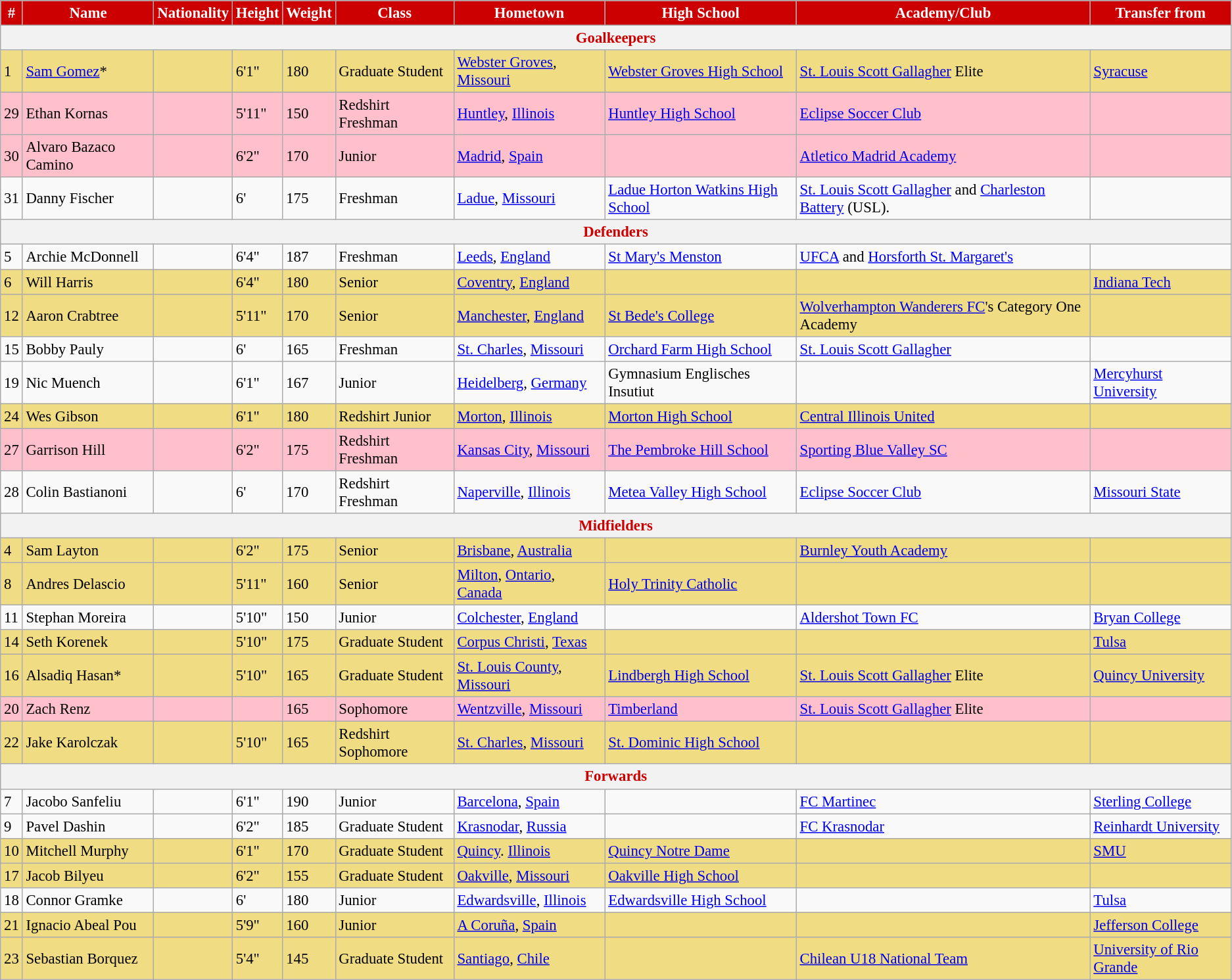<table class="wikitable" style="font-size:95%;">
<tr>
<th style="background:#CC0000;color:#FFFFFF; text-align:center;">#</th>
<th style="background:#CC0000;color:#FFFFFF; text-align:center;">Name</th>
<th style="background:#CC0000;color:#FFFFFF; text-align:center;">Nationality</th>
<th style="background:#CC0000;color:#FFFFFF; text-align:center;">Height</th>
<th style="background:#CC0000;color:#FFFFFF; text-align:center;">Weight</th>
<th style="background:#CC0000;color:#FFFFFF; text-align:center;">Class</th>
<th style="background:#CC0000;color:#FFFFFF; text-align:center;">Hometown</th>
<th style="background:#CC0000;color:#FFFFFF; text-align:center;">High School</th>
<th style="background:#CC0000;color:#FFFFFF; text-align:center;">Academy/Club</th>
<th style="background:#CC0000;color:#FFFFFF; text-align:center;">Transfer from</th>
</tr>
<tr>
<th colspan="10" style="color:#CC0000; text-align:center;">Goalkeepers</th>
</tr>
<tr style=" background-color:#F0DC82">
<td>1</td>
<td><a href='#'>Sam Gomez</a>*</td>
<td></td>
<td>6'1"</td>
<td>180</td>
<td>Graduate Student</td>
<td><a href='#'>Webster Groves</a>, <a href='#'>Missouri</a></td>
<td><a href='#'>Webster Groves High School</a></td>
<td><a href='#'>St. Louis Scott Gallagher</a> Elite</td>
<td><a href='#'>Syracuse</a></td>
</tr>
<tr style="background:pink;">
<td>29</td>
<td>Ethan Kornas</td>
<td></td>
<td>5'11"</td>
<td>150</td>
<td>Redshirt Freshman</td>
<td><a href='#'>Huntley</a>, <a href='#'>Illinois</a></td>
<td><a href='#'>Huntley High School</a></td>
<td><a href='#'>Eclipse Soccer Club</a></td>
<td></td>
</tr>
<tr style="background:pink;">
<td>30</td>
<td>Alvaro Bazaco Camino</td>
<td></td>
<td>6'2"</td>
<td>170</td>
<td>Junior</td>
<td><a href='#'>Madrid</a>, <a href='#'>Spain</a></td>
<td></td>
<td><a href='#'>Atletico Madrid Academy</a></td>
<td></td>
</tr>
<tr>
<td>31</td>
<td>Danny Fischer </td>
<td></td>
<td>6'</td>
<td>175</td>
<td>Freshman</td>
<td><a href='#'>Ladue</a>, <a href='#'>Missouri</a></td>
<td><a href='#'>Ladue Horton Watkins High School</a></td>
<td><a href='#'>St. Louis Scott Gallagher</a> and <a href='#'>Charleston Battery</a>  (USL).</td>
<td></td>
</tr>
<tr>
<th colspan="10" style="color:#CC0000; text-align:center;">Defenders</th>
</tr>
<tr>
<td>5</td>
<td>Archie McDonnell </td>
<td></td>
<td>6'4"</td>
<td>187</td>
<td>Freshman</td>
<td><a href='#'>Leeds</a>, <a href='#'>England</a></td>
<td><a href='#'>St Mary's Menston</a></td>
<td><a href='#'>UFCA</a> and <a href='#'>Horsforth St. Margaret's</a></td>
<td></td>
</tr>
<tr style=" background-color:#F0DC82">
<td>6</td>
<td>Will Harris</td>
<td></td>
<td>6'4"</td>
<td>180</td>
<td>Senior</td>
<td><a href='#'>Coventry</a>, <a href='#'>England</a></td>
<td></td>
<td></td>
<td><a href='#'>Indiana Tech</a></td>
</tr>
<tr style=" background-color:#F0DC82">
<td>12</td>
<td>Aaron Crabtree</td>
<td></td>
<td>5'11"</td>
<td>170</td>
<td>Senior</td>
<td><a href='#'>Manchester</a>, <a href='#'>England</a></td>
<td><a href='#'>St Bede's College</a></td>
<td><a href='#'>Wolverhampton Wanderers FC</a>'s Category One Academy</td>
<td></td>
</tr>
<tr>
<td>15</td>
<td>Bobby Pauly</td>
<td></td>
<td>6'</td>
<td>165</td>
<td>Freshman</td>
<td><a href='#'>St. Charles</a>, <a href='#'>Missouri</a></td>
<td><a href='#'>Orchard Farm High School</a></td>
<td><a href='#'>St. Louis Scott Gallagher</a></td>
<td></td>
</tr>
<tr>
<td>19</td>
<td>Nic Muench</td>
<td></td>
<td>6'1"</td>
<td>167</td>
<td>Junior</td>
<td><a href='#'>Heidelberg</a>, <a href='#'>Germany</a></td>
<td>Gymnasium Englisches Insutiut</td>
<td></td>
<td><a href='#'>Mercyhurst University</a></td>
</tr>
<tr style=" background-color:#F0DC82">
<td>24</td>
<td>Wes Gibson</td>
<td></td>
<td>6'1"</td>
<td>180</td>
<td>Redshirt Junior</td>
<td><a href='#'>Morton</a>, <a href='#'>Illinois</a></td>
<td><a href='#'>Morton High School</a></td>
<td><a href='#'>Central Illinois United</a></td>
<td></td>
</tr>
<tr style="background:pink;">
<td>27</td>
<td>Garrison Hill</td>
<td></td>
<td>6'2"</td>
<td>175</td>
<td>Redshirt Freshman</td>
<td><a href='#'>Kansas City</a>, <a href='#'>Missouri</a></td>
<td><a href='#'>The Pembroke Hill School</a></td>
<td><a href='#'>Sporting Blue Valley SC</a></td>
<td></td>
</tr>
<tr>
<td>28</td>
<td>Colin Bastianoni</td>
<td></td>
<td>6'</td>
<td>170</td>
<td>Redshirt Freshman</td>
<td><a href='#'>Naperville</a>, <a href='#'>Illinois</a></td>
<td><a href='#'>Metea Valley High School</a></td>
<td><a href='#'>Eclipse Soccer Club</a></td>
<td><a href='#'>Missouri State</a></td>
</tr>
<tr>
<th colspan="10" style="color:#CC0000; text-align:center;">Midfielders</th>
</tr>
<tr style=" background-color:#F0DC82">
<td>4</td>
<td>Sam Layton</td>
<td></td>
<td>6'2"</td>
<td>175</td>
<td>Senior</td>
<td><a href='#'>Brisbane</a>, <a href='#'>Australia</a></td>
<td></td>
<td><a href='#'>Burnley Youth Academy</a></td>
<td></td>
</tr>
<tr style=" background-color:#F0DC82">
<td>8</td>
<td>Andres Delascio</td>
<td></td>
<td>5'11"</td>
<td>160</td>
<td>Senior</td>
<td><a href='#'>Milton</a>, <a href='#'>Ontario</a>, <a href='#'>Canada</a></td>
<td><a href='#'>Holy Trinity Catholic</a></td>
<td></td>
<td></td>
</tr>
<tr>
<td>11</td>
<td>Stephan Moreira</td>
<td></td>
<td>5'10"</td>
<td>150</td>
<td>Junior</td>
<td><a href='#'>Colchester</a>, <a href='#'>England</a></td>
<td></td>
<td><a href='#'>Aldershot Town FC</a></td>
<td><a href='#'>Bryan College</a></td>
</tr>
<tr style=" background-color:#F0DC82">
<td>14</td>
<td>Seth Korenek</td>
<td></td>
<td>5'10"</td>
<td>175</td>
<td>Graduate Student</td>
<td><a href='#'>Corpus Christi</a>, <a href='#'>Texas</a></td>
<td></td>
<td></td>
<td><a href='#'>Tulsa</a></td>
</tr>
<tr style=" background-color:#F0DC82">
<td>16</td>
<td>Alsadiq Hasan*</td>
<td></td>
<td>5'10"</td>
<td>165</td>
<td>Graduate Student</td>
<td><a href='#'>St. Louis County</a>, <a href='#'>Missouri</a></td>
<td><a href='#'>Lindbergh High School</a></td>
<td><a href='#'>St. Louis Scott Gallagher</a> Elite</td>
<td><a href='#'>Quincy University</a></td>
</tr>
<tr style="background:pink;">
<td>20</td>
<td>Zach Renz</td>
<td></td>
<td 5'10"></td>
<td>165</td>
<td>Sophomore</td>
<td><a href='#'>Wentzville</a>, <a href='#'>Missouri</a></td>
<td><a href='#'>Timberland</a></td>
<td><a href='#'>St. Louis Scott Gallagher</a> Elite</td>
<td></td>
</tr>
<tr style=" background-color:#F0DC82">
<td>22</td>
<td>Jake Karolczak</td>
<td></td>
<td>5'10"</td>
<td>165</td>
<td>Redshirt Sophomore</td>
<td><a href='#'>St. Charles</a>, <a href='#'>Missouri</a></td>
<td><a href='#'>St. Dominic High School</a></td>
<td></td>
<td></td>
</tr>
<tr>
<th colspan="10" style="color:#CC0000; text-align:center;">Forwards</th>
</tr>
<tr>
<td>7</td>
<td>Jacobo Sanfeliu</td>
<td></td>
<td>6'1"</td>
<td>190</td>
<td>Junior</td>
<td><a href='#'>Barcelona</a>, <a href='#'>Spain</a></td>
<td></td>
<td><a href='#'>FC Martinec</a></td>
<td><a href='#'>Sterling College</a></td>
</tr>
<tr>
<td>9</td>
<td>Pavel Dashin</td>
<td></td>
<td>6'2"</td>
<td>185</td>
<td>Graduate Student</td>
<td><a href='#'>Krasnodar</a>, <a href='#'>Russia</a></td>
<td></td>
<td><a href='#'>FC Krasnodar</a></td>
<td><a href='#'>Reinhardt University</a></td>
</tr>
<tr style=" background-color:#F0DC82">
<td>10</td>
<td>Mitchell Murphy</td>
<td></td>
<td>6'1"</td>
<td>170</td>
<td>Graduate Student</td>
<td><a href='#'>Quincy</a>. <a href='#'>Illinois</a></td>
<td><a href='#'>Quincy Notre Dame</a></td>
<td></td>
<td><a href='#'>SMU</a></td>
</tr>
<tr style=" background-color:#F0DC82">
<td>17</td>
<td>Jacob Bilyeu</td>
<td></td>
<td>6'2"</td>
<td>155</td>
<td>Graduate Student</td>
<td><a href='#'>Oakville</a>, <a href='#'>Missouri</a></td>
<td><a href='#'>Oakville High School</a></td>
<td></td>
<td></td>
</tr>
<tr>
<td>18</td>
<td>Connor Gramke</td>
<td></td>
<td>6'</td>
<td>180</td>
<td>Junior</td>
<td><a href='#'>Edwardsville</a>, <a href='#'>Illinois</a></td>
<td><a href='#'>Edwardsville High School</a></td>
<td></td>
<td><a href='#'>Tulsa</a></td>
</tr>
<tr style=" background-color:#F0DC82">
<td>21</td>
<td>Ignacio Abeal Pou</td>
<td></td>
<td>5'9"</td>
<td>160</td>
<td>Junior</td>
<td><a href='#'>A Coruña</a>, <a href='#'>Spain</a></td>
<td></td>
<td></td>
<td><a href='#'>Jefferson College</a></td>
</tr>
<tr style=" background-color:#F0DC82">
<td>23</td>
<td>Sebastian Borquez</td>
<td></td>
<td>5'4"</td>
<td>145</td>
<td>Graduate Student</td>
<td><a href='#'>Santiago</a>, <a href='#'>Chile</a></td>
<td></td>
<td><a href='#'>Chilean U18 National Team</a></td>
<td><a href='#'>University of Rio Grande</a></td>
</tr>
</table>
